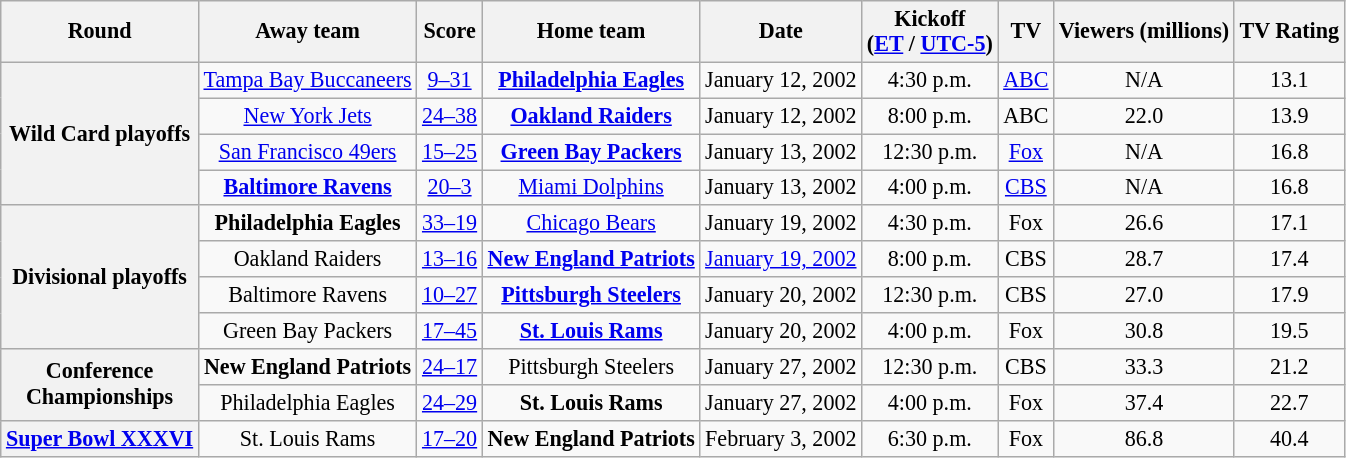<table class="wikitable sortable" style="font-size: 92%; text-align:center">
<tr>
<th>Round</th>
<th>Away team</th>
<th>Score</th>
<th>Home team</th>
<th>Date</th>
<th>Kickoff<br>(<a href='#'>ET</a> / <a href='#'>UTC-5</a>)</th>
<th>TV</th>
<th>Viewers (millions)</th>
<th>TV Rating</th>
</tr>
<tr>
<th rowspan=4>Wild Card playoffs</th>
<td><a href='#'>Tampa Bay Buccaneers</a></td>
<td><a href='#'>9–31</a></td>
<td><strong><a href='#'>Philadelphia Eagles</a></strong></td>
<td>January 12, 2002</td>
<td>4:30 p.m.</td>
<td><a href='#'>ABC</a></td>
<td>N/A</td>
<td>13.1</td>
</tr>
<tr>
<td><a href='#'>New York Jets</a></td>
<td><a href='#'>24–38</a></td>
<td><strong><a href='#'>Oakland Raiders</a></strong></td>
<td>January 12, 2002</td>
<td>8:00 p.m.</td>
<td>ABC</td>
<td>22.0</td>
<td>13.9</td>
</tr>
<tr>
<td><a href='#'>San Francisco 49ers</a></td>
<td><a href='#'>15–25</a></td>
<td><strong><a href='#'>Green Bay Packers</a></strong></td>
<td>January 13, 2002</td>
<td>12:30 p.m.</td>
<td><a href='#'>Fox</a></td>
<td>N/A</td>
<td>16.8</td>
</tr>
<tr>
<td><strong><a href='#'>Baltimore Ravens</a></strong></td>
<td><a href='#'>20–3</a></td>
<td><a href='#'>Miami Dolphins</a></td>
<td>January 13, 2002</td>
<td>4:00 p.m.</td>
<td><a href='#'>CBS</a></td>
<td>N/A</td>
<td>16.8</td>
</tr>
<tr>
<th rowspan=4>Divisional playoffs</th>
<td><strong>Philadelphia Eagles</strong></td>
<td><a href='#'>33–19</a></td>
<td><a href='#'>Chicago Bears</a></td>
<td>January 19, 2002</td>
<td>4:30 p.m.</td>
<td>Fox</td>
<td>26.6</td>
<td>17.1</td>
</tr>
<tr>
<td>Oakland Raiders</td>
<td><a href='#'>13–16 </a></td>
<td><strong><a href='#'>New England Patriots</a></strong></td>
<td><a href='#'>January 19, 2002</a></td>
<td>8:00 p.m.</td>
<td>CBS</td>
<td>28.7</td>
<td>17.4</td>
</tr>
<tr>
<td>Baltimore Ravens</td>
<td><a href='#'>10–27</a></td>
<td><strong><a href='#'>Pittsburgh Steelers</a></strong></td>
<td>January 20, 2002</td>
<td>12:30 p.m.</td>
<td>CBS</td>
<td>27.0</td>
<td>17.9</td>
</tr>
<tr>
<td>Green Bay Packers</td>
<td><a href='#'>17–45</a></td>
<td><strong><a href='#'>St. Louis Rams</a></strong></td>
<td>January 20, 2002</td>
<td>4:00 p.m.</td>
<td>Fox</td>
<td>30.8</td>
<td>19.5</td>
</tr>
<tr>
<th rowspan=2>Conference<br>Championships</th>
<td><strong>New England Patriots</strong></td>
<td><a href='#'>24–17</a></td>
<td>Pittsburgh Steelers</td>
<td>January 27, 2002</td>
<td>12:30 p.m.</td>
<td>CBS</td>
<td>33.3</td>
<td>21.2</td>
</tr>
<tr>
<td>Philadelphia Eagles</td>
<td><a href='#'>24–29</a></td>
<td><strong>St. Louis Rams</strong></td>
<td>January 27, 2002</td>
<td>4:00 p.m.</td>
<td>Fox</td>
<td>37.4</td>
<td>22.7</td>
</tr>
<tr>
<th><a href='#'>Super Bowl XXXVI</a><br></th>
<td>St. Louis Rams</td>
<td><a href='#'>17–20</a></td>
<td><strong>New England Patriots</strong></td>
<td>February 3, 2002</td>
<td>6:30 p.m.</td>
<td>Fox</td>
<td>86.8</td>
<td>40.4</td>
</tr>
</table>
